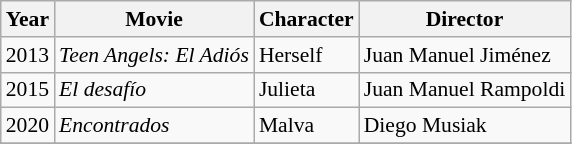<table class="wikitable" style="font-size: 90%;">
<tr>
<th>Year</th>
<th>Movie</th>
<th>Character</th>
<th>Director</th>
</tr>
<tr>
<td>2013</td>
<td><em>Teen Angels: El Adiós</em></td>
<td>Herself</td>
<td>Juan Manuel Jiménez</td>
</tr>
<tr>
<td>2015</td>
<td><em>El desafío</em></td>
<td>Julieta</td>
<td>Juan Manuel Rampoldi</td>
</tr>
<tr>
<td>2020</td>
<td><em>Encontrados</em></td>
<td>Malva</td>
<td>Diego Musiak</td>
</tr>
<tr>
</tr>
</table>
